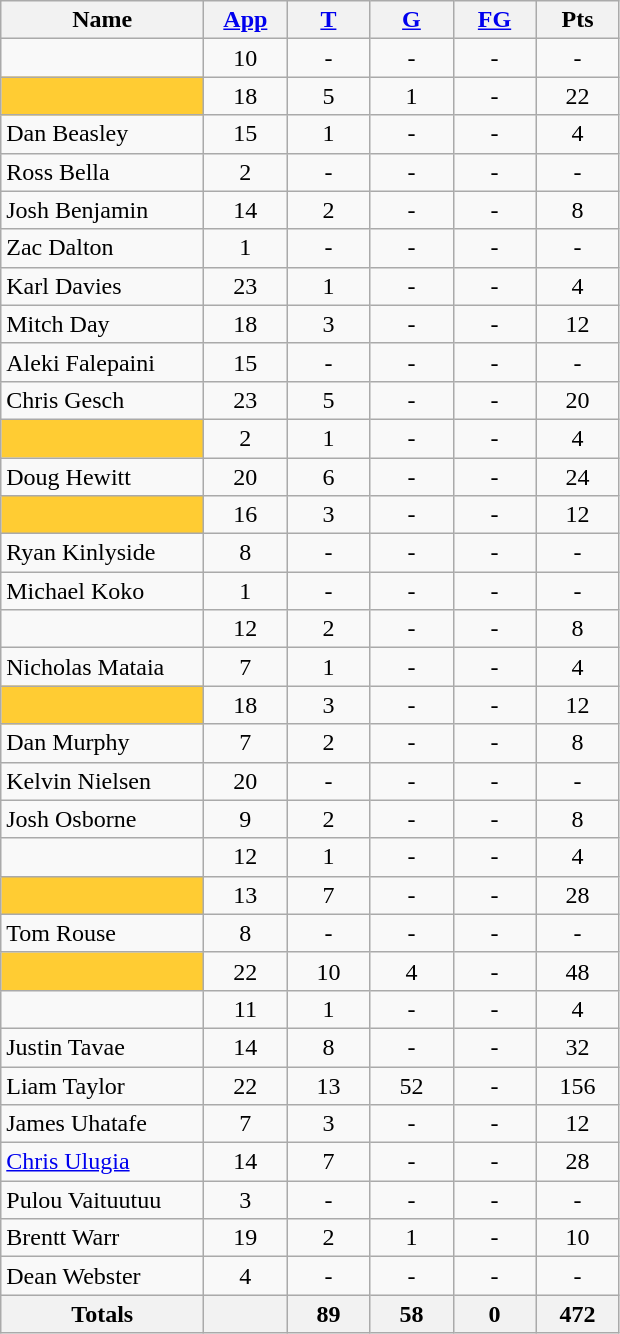<table class="wikitable sortable" style="text-align: center;">
<tr>
<th style="width:8em">Name</th>
<th style="width:3em"><a href='#'>App</a></th>
<th style="width:3em"><a href='#'>T</a></th>
<th style="width:3em"><a href='#'>G</a></th>
<th style="width:3em"><a href='#'>FG</a></th>
<th style="width:3em">Pts</th>
</tr>
<tr>
<td style="text-align:left;"></td>
<td>10</td>
<td>-</td>
<td>-</td>
<td>-</td>
<td>-</td>
</tr>
<tr>
<td style="text-align:left; background:#FC3;"></td>
<td>18</td>
<td>5</td>
<td>1</td>
<td>-</td>
<td>22</td>
</tr>
<tr>
<td style="text-align:left;">Dan Beasley</td>
<td>15</td>
<td>1</td>
<td>-</td>
<td>-</td>
<td>4</td>
</tr>
<tr>
<td style="text-align:left;">Ross Bella</td>
<td>2</td>
<td>-</td>
<td>-</td>
<td>-</td>
<td>-</td>
</tr>
<tr>
<td style="text-align:left;">Josh Benjamin</td>
<td>14</td>
<td>2</td>
<td>-</td>
<td>-</td>
<td>8</td>
</tr>
<tr>
<td style="text-align:left;">Zac Dalton</td>
<td>1</td>
<td>-</td>
<td>-</td>
<td>-</td>
<td>-</td>
</tr>
<tr>
<td style="text-align:left;">Karl Davies</td>
<td>23</td>
<td>1</td>
<td>-</td>
<td>-</td>
<td>4</td>
</tr>
<tr>
<td style="text-align:left;">Mitch Day</td>
<td>18</td>
<td>3</td>
<td>-</td>
<td>-</td>
<td>12</td>
</tr>
<tr>
<td style="text-align:left;">Aleki Falepaini</td>
<td>15</td>
<td>-</td>
<td>-</td>
<td>-</td>
<td>-</td>
</tr>
<tr>
<td style="text-align:left;">Chris Gesch</td>
<td>23</td>
<td>5</td>
<td>-</td>
<td>-</td>
<td>20</td>
</tr>
<tr>
<td style="text-align:left; background:#FC3;"></td>
<td>2</td>
<td>1</td>
<td>-</td>
<td>-</td>
<td>4</td>
</tr>
<tr>
<td style="text-align:left;">Doug Hewitt</td>
<td>20</td>
<td>6</td>
<td>-</td>
<td>-</td>
<td>24</td>
</tr>
<tr>
<td style="text-align:left; background:#FC3;"></td>
<td>16</td>
<td>3</td>
<td>-</td>
<td>-</td>
<td>12</td>
</tr>
<tr>
<td style="text-align:left;">Ryan Kinlyside</td>
<td>8</td>
<td>-</td>
<td>-</td>
<td>-</td>
<td>-</td>
</tr>
<tr>
<td style="text-align:left;">Michael Koko</td>
<td>1</td>
<td>-</td>
<td>-</td>
<td>-</td>
<td>-</td>
</tr>
<tr>
<td style="text-align:left;"></td>
<td>12</td>
<td>2</td>
<td>-</td>
<td>-</td>
<td>8</td>
</tr>
<tr>
<td style="text-align:left;">Nicholas Mataia</td>
<td>7</td>
<td>1</td>
<td>-</td>
<td>-</td>
<td>4</td>
</tr>
<tr>
<td style="text-align:left; background:#FC3;"></td>
<td>18</td>
<td>3</td>
<td>-</td>
<td>-</td>
<td>12</td>
</tr>
<tr>
<td style="text-align:left;">Dan Murphy</td>
<td>7</td>
<td>2</td>
<td>-</td>
<td>-</td>
<td>8</td>
</tr>
<tr>
<td style="text-align:left;">Kelvin Nielsen</td>
<td>20</td>
<td>-</td>
<td>-</td>
<td>-</td>
<td>-</td>
</tr>
<tr>
<td style="text-align:left;">Josh Osborne</td>
<td>9</td>
<td>2</td>
<td>-</td>
<td>-</td>
<td>8</td>
</tr>
<tr>
<td style="text-align:left;"></td>
<td>12</td>
<td>1</td>
<td>-</td>
<td>-</td>
<td>4</td>
</tr>
<tr>
<td style="text-align:left; background:#FC3;"></td>
<td>13</td>
<td>7</td>
<td>-</td>
<td>-</td>
<td>28</td>
</tr>
<tr>
<td style="text-align:left;">Tom Rouse</td>
<td>8</td>
<td>-</td>
<td>-</td>
<td>-</td>
<td>-</td>
</tr>
<tr>
<td style="text-align:left; background:#FC3;"></td>
<td>22</td>
<td>10</td>
<td>4</td>
<td>-</td>
<td>48</td>
</tr>
<tr>
<td style="text-align:left;"></td>
<td>11</td>
<td>1</td>
<td>-</td>
<td>-</td>
<td>4</td>
</tr>
<tr>
<td style="text-align:left;">Justin Tavae</td>
<td>14</td>
<td>8</td>
<td>-</td>
<td>-</td>
<td>32</td>
</tr>
<tr>
<td style="text-align:left;">Liam Taylor</td>
<td>22</td>
<td>13</td>
<td>52</td>
<td>-</td>
<td>156</td>
</tr>
<tr>
<td style="text-align:left;">James Uhatafe</td>
<td>7</td>
<td>3</td>
<td>-</td>
<td>-</td>
<td>12</td>
</tr>
<tr>
<td style="text-align:left;"><a href='#'>Chris Ulugia</a></td>
<td>14</td>
<td>7</td>
<td>-</td>
<td>-</td>
<td>28</td>
</tr>
<tr>
<td style="text-align:left;">Pulou Vaituutuu</td>
<td>3</td>
<td>-</td>
<td>-</td>
<td>-</td>
<td>-</td>
</tr>
<tr>
<td style="text-align:left;">Brentt Warr</td>
<td>19</td>
<td>2</td>
<td>1</td>
<td>-</td>
<td>10</td>
</tr>
<tr>
<td style="text-align:left;">Dean Webster</td>
<td>4</td>
<td>-</td>
<td>-</td>
<td>-</td>
<td>-</td>
</tr>
<tr class="sortbottom">
<th>Totals</th>
<th></th>
<th>89</th>
<th>58</th>
<th>0</th>
<th>472</th>
</tr>
</table>
